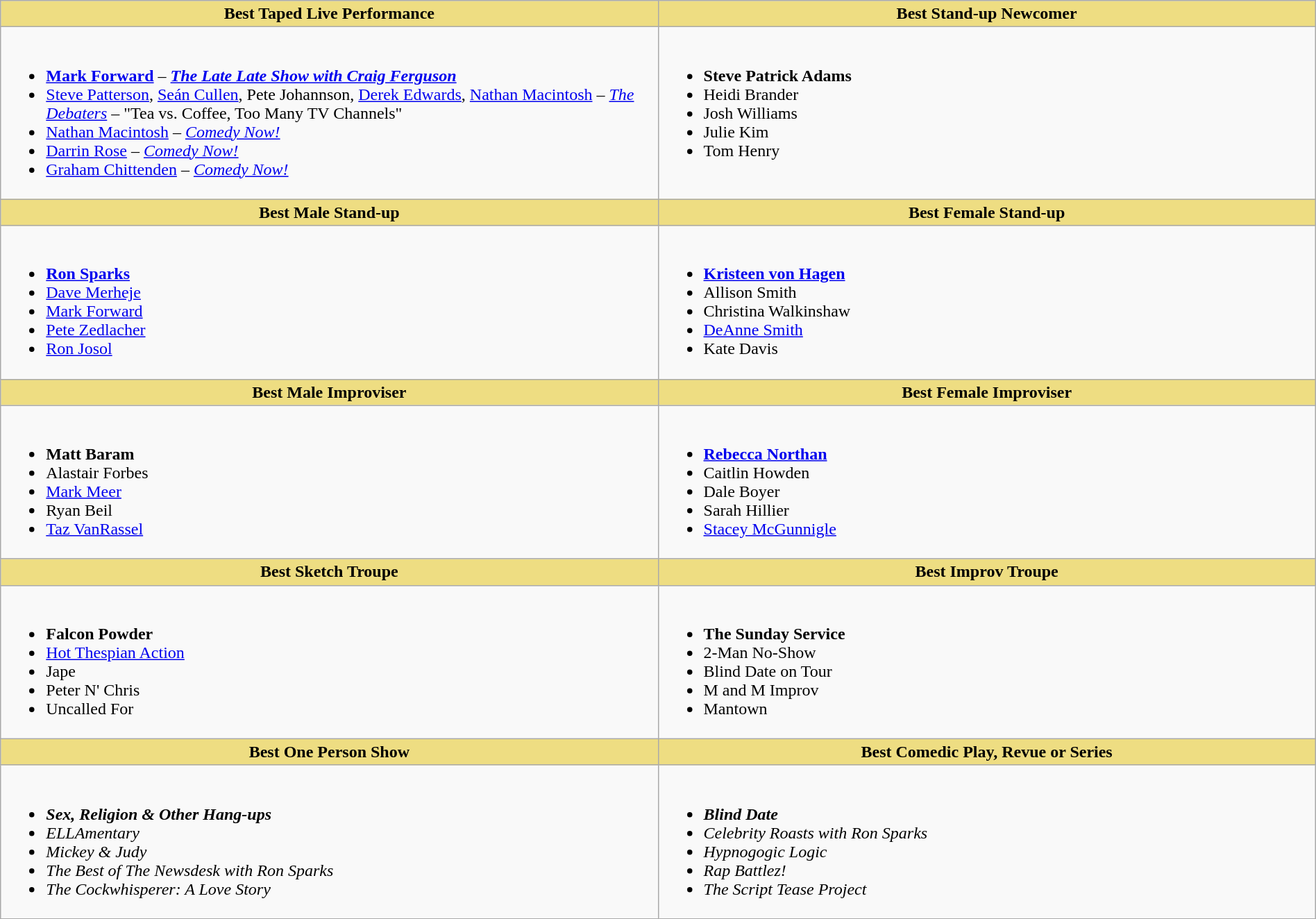<table class="wikitable" style="width:100%">
<tr>
<th style="background:#EEDD82; width:50%">Best Taped Live Performance</th>
<th style="background:#EEDD82; width:50%">Best Stand-up Newcomer</th>
</tr>
<tr>
<td valign="top"><br><ul><li> <strong><a href='#'>Mark Forward</a></strong> – <strong><em><a href='#'>The Late Late Show with Craig Ferguson</a></em></strong></li><li><a href='#'>Steve Patterson</a>, <a href='#'>Seán Cullen</a>, Pete Johannson, <a href='#'>Derek Edwards</a>, <a href='#'>Nathan Macintosh</a> – <em><a href='#'>The Debaters</a></em> – "Tea vs. Coffee, Too Many TV Channels"</li><li><a href='#'>Nathan Macintosh</a> – <em><a href='#'>Comedy Now!</a></em></li><li><a href='#'>Darrin Rose</a> – <em><a href='#'>Comedy Now!</a></em></li><li><a href='#'>Graham Chittenden</a> – <em><a href='#'>Comedy Now!</a></em></li></ul></td>
<td valign="top"><br><ul><li> <strong>Steve Patrick Adams</strong></li><li>Heidi Brander</li><li>Josh Williams</li><li>Julie Kim</li><li>Tom Henry</li></ul></td>
</tr>
<tr>
<th style="background:#EEDD82; width:50%">Best Male Stand-up</th>
<th style="background:#EEDD82; width:50%">Best Female Stand-up</th>
</tr>
<tr>
<td valign="top"><br><ul><li> <strong><a href='#'>Ron Sparks</a></strong></li><li><a href='#'>Dave Merheje</a></li><li><a href='#'>Mark Forward</a></li><li><a href='#'>Pete Zedlacher</a></li><li><a href='#'>Ron Josol</a></li></ul></td>
<td valign="top"><br><ul><li> <strong><a href='#'>Kristeen von Hagen</a></strong></li><li>Allison Smith</li><li>Christina Walkinshaw</li><li><a href='#'>DeAnne Smith</a></li><li>Kate Davis</li></ul></td>
</tr>
<tr>
<th style="background:#EEDD82; width:50%">Best Male Improviser</th>
<th style="background:#EEDD82; width:50%">Best Female Improviser</th>
</tr>
<tr>
<td valign="top"><br><ul><li> <strong>Matt Baram</strong></li><li>Alastair Forbes</li><li><a href='#'>Mark Meer</a></li><li>Ryan Beil</li><li><a href='#'>Taz VanRassel</a></li></ul></td>
<td valign="top"><br><ul><li> <strong><a href='#'>Rebecca Northan</a></strong></li><li>Caitlin Howden</li><li>Dale Boyer</li><li>Sarah Hillier</li><li><a href='#'>Stacey McGunnigle</a></li></ul></td>
</tr>
<tr>
<th style="background:#EEDD82; width:50%">Best Sketch Troupe</th>
<th style="background:#EEDD82; width:50%">Best Improv Troupe</th>
</tr>
<tr>
<td valign="top"><br><ul><li> <strong>Falcon Powder</strong></li><li><a href='#'>Hot Thespian Action</a></li><li>Jape</li><li>Peter N' Chris</li><li>Uncalled For</li></ul></td>
<td valign="top"><br><ul><li> <strong>The Sunday Service</strong></li><li>2-Man No-Show</li><li>Blind Date on Tour</li><li>M and M Improv</li><li>Mantown</li></ul></td>
</tr>
<tr>
<th style="background:#EEDD82; width:50%">Best One Person Show</th>
<th style="background:#EEDD82; width:50%">Best Comedic Play, Revue or Series</th>
</tr>
<tr>
<td valign="top"><br><ul><li> <strong><em>Sex, Religion & Other Hang-ups</em></strong></li><li><em>ELLAmentary</em></li><li><em>Mickey & Judy</em></li><li><em>The Best of The Newsdesk with Ron Sparks</em></li><li><em>The Cockwhisperer: A Love Story</em></li></ul></td>
<td valign="top"><br><ul><li> <strong><em>Blind Date</em></strong></li><li><em>Celebrity Roasts with Ron Sparks</em></li><li><em>Hypnogogic Logic</em></li><li><em>Rap Battlez!</em></li><li><em>The Script Tease Project</em></li></ul></td>
</tr>
</table>
